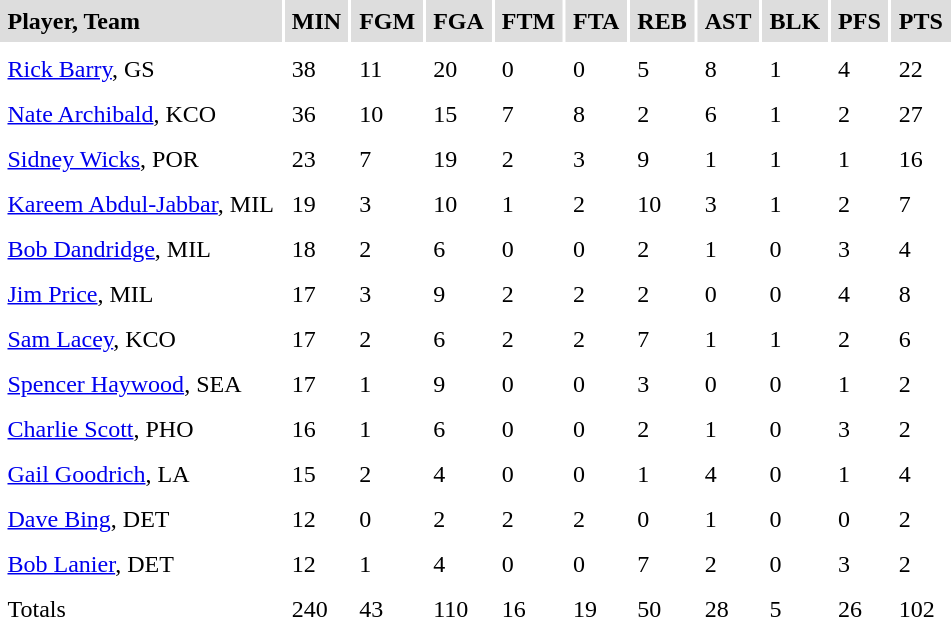<table cellpadding=5>
<tr bgcolor="#dddddd">
<td><strong>Player, Team</strong></td>
<td><strong>MIN</strong></td>
<td><strong>FGM</strong></td>
<td><strong>FGA</strong></td>
<td><strong>FTM</strong></td>
<td><strong>FTA</strong></td>
<td><strong>REB</strong></td>
<td><strong>AST</strong></td>
<td><strong>BLK</strong></td>
<td><strong>PFS</strong></td>
<td><strong>PTS</strong></td>
</tr>
<tr bgcolor="#eeeeee">
</tr>
<tr>
<td><a href='#'>Rick Barry</a>, GS</td>
<td>38</td>
<td>11</td>
<td>20</td>
<td>0</td>
<td>0</td>
<td>5</td>
<td>8</td>
<td>1</td>
<td>4</td>
<td>22</td>
</tr>
<tr>
<td><a href='#'>Nate Archibald</a>, KCO</td>
<td>36</td>
<td>10</td>
<td>15</td>
<td>7</td>
<td>8</td>
<td>2</td>
<td>6</td>
<td>1</td>
<td>2</td>
<td>27</td>
</tr>
<tr>
<td><a href='#'>Sidney Wicks</a>, POR</td>
<td>23</td>
<td>7</td>
<td>19</td>
<td>2</td>
<td>3</td>
<td>9</td>
<td>1</td>
<td>1</td>
<td>1</td>
<td>16</td>
</tr>
<tr>
<td><a href='#'>Kareem Abdul-Jabbar</a>, MIL</td>
<td>19</td>
<td>3</td>
<td>10</td>
<td>1</td>
<td>2</td>
<td>10</td>
<td>3</td>
<td>1</td>
<td>2</td>
<td>7</td>
</tr>
<tr>
<td><a href='#'>Bob Dandridge</a>, MIL</td>
<td>18</td>
<td>2</td>
<td>6</td>
<td>0</td>
<td>0</td>
<td>2</td>
<td>1</td>
<td>0</td>
<td>3</td>
<td>4</td>
</tr>
<tr>
<td><a href='#'>Jim Price</a>, MIL</td>
<td>17</td>
<td>3</td>
<td>9</td>
<td>2</td>
<td>2</td>
<td>2</td>
<td>0</td>
<td>0</td>
<td>4</td>
<td>8</td>
</tr>
<tr>
<td><a href='#'>Sam Lacey</a>, KCO</td>
<td>17</td>
<td>2</td>
<td>6</td>
<td>2</td>
<td>2</td>
<td>7</td>
<td>1</td>
<td>1</td>
<td>2</td>
<td>6</td>
</tr>
<tr>
<td><a href='#'>Spencer Haywood</a>, SEA</td>
<td>17</td>
<td>1</td>
<td>9</td>
<td>0</td>
<td>0</td>
<td>3</td>
<td>0</td>
<td>0</td>
<td>1</td>
<td>2</td>
</tr>
<tr>
<td><a href='#'>Charlie Scott</a>, PHO</td>
<td>16</td>
<td>1</td>
<td>6</td>
<td>0</td>
<td>0</td>
<td>2</td>
<td>1</td>
<td>0</td>
<td>3</td>
<td>2</td>
</tr>
<tr>
<td><a href='#'>Gail Goodrich</a>, LA</td>
<td>15</td>
<td>2</td>
<td>4</td>
<td>0</td>
<td>0</td>
<td>1</td>
<td>4</td>
<td>0</td>
<td>1</td>
<td>4</td>
</tr>
<tr>
<td><a href='#'>Dave Bing</a>, DET</td>
<td>12</td>
<td>0</td>
<td>2</td>
<td>2</td>
<td>2</td>
<td>0</td>
<td>1</td>
<td>0</td>
<td>0</td>
<td>2</td>
</tr>
<tr>
<td><a href='#'>Bob Lanier</a>, DET</td>
<td>12</td>
<td>1</td>
<td>4</td>
<td>0</td>
<td>0</td>
<td>7</td>
<td>2</td>
<td>0</td>
<td>3</td>
<td>2</td>
</tr>
<tr>
<td>Totals</td>
<td>240</td>
<td>43</td>
<td>110</td>
<td>16</td>
<td>19</td>
<td>50</td>
<td>28</td>
<td>5</td>
<td>26</td>
<td>102</td>
</tr>
<tr>
</tr>
</table>
